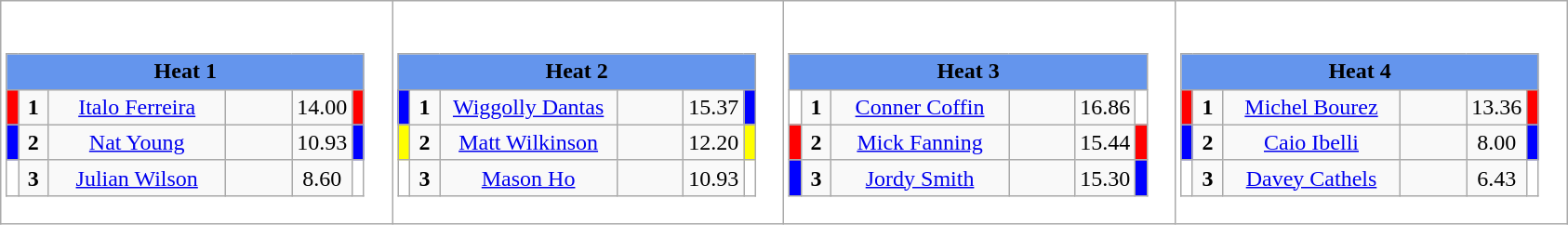<table class="wikitable" style="background:#fff;">
<tr>
<td><div><br><table class="wikitable">
<tr>
<td colspan="6"  style="text-align:center; background:#6495ed;"><strong>Heat 1</strong></td>
</tr>
<tr>
<td style="width:01px; background: #f00;"></td>
<td style="width:14px; text-align:center;"><strong>1</strong></td>
<td style="width:120px; text-align:center;"><a href='#'>Italo Ferreira</a></td>
<td style="width:40px; text-align:center;"></td>
<td style="width:20px; text-align:center;">14.00</td>
<td style="width:01px; background: #f00;"></td>
</tr>
<tr>
<td style="width:01px; background: #00f;"></td>
<td style="width:14px; text-align:center;"><strong>2</strong></td>
<td style="width:120px; text-align:center;"><a href='#'>Nat Young</a></td>
<td style="width:40px; text-align:center;"></td>
<td style="width:20px; text-align:center;">10.93</td>
<td style="width:01px; background: #00f;"></td>
</tr>
<tr>
<td style="width:01px; background: #fff;"></td>
<td style="width:14px; text-align:center;"><strong>3</strong></td>
<td style="width:120px; text-align:center;"><a href='#'>Julian Wilson</a></td>
<td style="width:40px; text-align:center;"></td>
<td style="width:20px; text-align:center;">8.60</td>
<td style="width:01px; background: #fff;"></td>
</tr>
</table>
</div></td>
<td><div><br><table class="wikitable">
<tr>
<td colspan="6"  style="text-align:center; background:#6495ed;"><strong>Heat 2</strong></td>
</tr>
<tr>
<td style="width:01px; background: #00f;"></td>
<td style="width:14px; text-align:center;"><strong>1</strong></td>
<td style="width:120px; text-align:center;"><a href='#'>Wiggolly Dantas</a></td>
<td style="width:40px; text-align:center;"></td>
<td style="width:20px; text-align:center;">15.37</td>
<td style="width:01px; background: #00f;"></td>
</tr>
<tr>
<td style="width:01px; background: #ff0;"></td>
<td style="width:14px; text-align:center;"><strong>2</strong></td>
<td style="width:120px; text-align:center;"><a href='#'>Matt Wilkinson</a></td>
<td style="width:40px; text-align:center;"></td>
<td style="width:20px; text-align:center;">12.20</td>
<td style="width:01px; background: #ff0;"></td>
</tr>
<tr>
<td style="width:01px; background: #fff;"></td>
<td style="width:14px; text-align:center;"><strong>3</strong></td>
<td style="width:120px; text-align:center;"><a href='#'>Mason Ho</a></td>
<td style="width:40px; text-align:center;"></td>
<td style="width:20px; text-align:center;">10.93</td>
<td style="width:01px; background: #fff;"></td>
</tr>
</table>
</div></td>
<td><div><br><table class="wikitable">
<tr>
<td colspan="6"  style="text-align:center; background:#6495ed;"><strong>Heat 3</strong></td>
</tr>
<tr>
<td style="width:01px; background: #fff;"></td>
<td style="width:14px; text-align:center;"><strong>1</strong></td>
<td style="width:120px; text-align:center;"><a href='#'>Conner Coffin</a></td>
<td style="width:40px; text-align:center;"></td>
<td style="width:20px; text-align:center;">16.86</td>
<td style="width:01px; background: #fff;"></td>
</tr>
<tr>
<td style="width:01px; background: #f00;"></td>
<td style="width:14px; text-align:center;"><strong>2</strong></td>
<td style="width:120px; text-align:center;"><a href='#'>Mick Fanning</a></td>
<td style="width:40px; text-align:center;"></td>
<td style="width:20px; text-align:center;">15.44</td>
<td style="width:01px; background: #f00;"></td>
</tr>
<tr>
<td style="width:01px; background: #00f;"></td>
<td style="width:14px; text-align:center;"><strong>3</strong></td>
<td style="width:120px; text-align:center;"><a href='#'>Jordy Smith</a></td>
<td style="width:40px; text-align:center;"></td>
<td style="width:20px; text-align:center;">15.30</td>
<td style="width:01px; background: #00f;"></td>
</tr>
</table>
</div></td>
<td><div><br><table class="wikitable">
<tr>
<td colspan="6"  style="text-align:center; background:#6495ed;"><strong>Heat 4</strong></td>
</tr>
<tr>
<td style="width:01px; background: #f00;"></td>
<td style="width:14px; text-align:center;"><strong>1</strong></td>
<td style="width:120px; text-align:center;"><a href='#'>Michel Bourez</a></td>
<td style="width:40px; text-align:center;"></td>
<td style="width:20px; text-align:center;">13.36</td>
<td style="width:01px; background: #f00;"></td>
</tr>
<tr>
<td style="width:01px; background: #00f;"></td>
<td style="width:14px; text-align:center;"><strong>2</strong></td>
<td style="width:120px; text-align:center;"><a href='#'>Caio Ibelli</a></td>
<td style="width:40px; text-align:center;"></td>
<td style="width:20px; text-align:center;">8.00</td>
<td style="width:01px; background: #00f;"></td>
</tr>
<tr>
<td style="width:01px; background: #fff;"></td>
<td style="width:14px; text-align:center;"><strong>3</strong></td>
<td style="width:120px; text-align:center;"><a href='#'>Davey Cathels</a></td>
<td style="width:40px; text-align:center;"></td>
<td style="width:20px; text-align:center;">6.43</td>
<td style="width:01px; background: #fff;"></td>
</tr>
</table>
</div></td>
</tr>
</table>
